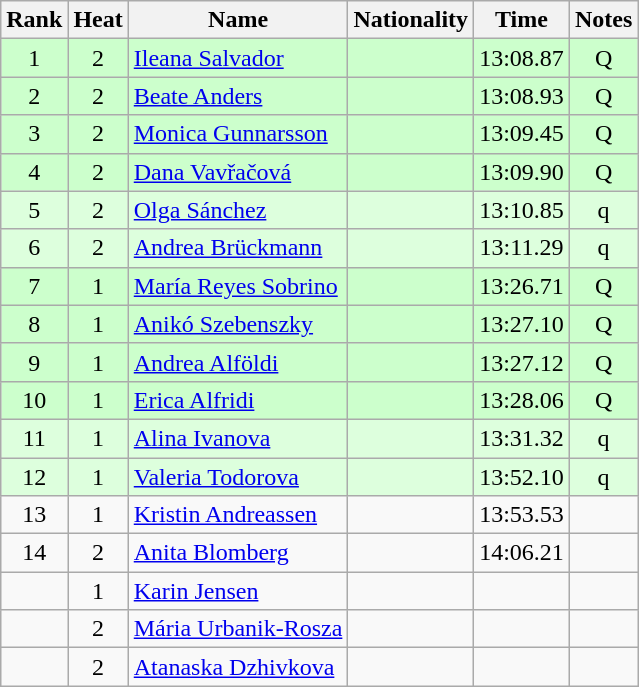<table class="wikitable sortable" style="text-align:center">
<tr>
<th>Rank</th>
<th>Heat</th>
<th>Name</th>
<th>Nationality</th>
<th>Time</th>
<th>Notes</th>
</tr>
<tr bgcolor=ccffcc>
<td>1</td>
<td>2</td>
<td align="left"><a href='#'>Ileana Salvador</a></td>
<td align=left></td>
<td>13:08.87</td>
<td>Q</td>
</tr>
<tr bgcolor=ccffcc>
<td>2</td>
<td>2</td>
<td align="left"><a href='#'>Beate Anders</a></td>
<td align=left></td>
<td>13:08.93</td>
<td>Q</td>
</tr>
<tr bgcolor=ccffcc>
<td>3</td>
<td>2</td>
<td align="left"><a href='#'>Monica Gunnarsson</a></td>
<td align=left></td>
<td>13:09.45</td>
<td>Q</td>
</tr>
<tr bgcolor=ccffcc>
<td>4</td>
<td>2</td>
<td align="left"><a href='#'>Dana Vavřačová</a></td>
<td align=left></td>
<td>13:09.90</td>
<td>Q</td>
</tr>
<tr bgcolor=ddffdd>
<td>5</td>
<td>2</td>
<td align="left"><a href='#'>Olga Sánchez</a></td>
<td align=left></td>
<td>13:10.85</td>
<td>q</td>
</tr>
<tr bgcolor=ddffdd>
<td>6</td>
<td>2</td>
<td align="left"><a href='#'>Andrea Brückmann</a></td>
<td align=left></td>
<td>13:11.29</td>
<td>q</td>
</tr>
<tr bgcolor=ccffcc>
<td>7</td>
<td>1</td>
<td align="left"><a href='#'>María Reyes Sobrino</a></td>
<td align=left></td>
<td>13:26.71</td>
<td>Q</td>
</tr>
<tr bgcolor=ccffcc>
<td>8</td>
<td>1</td>
<td align="left"><a href='#'>Anikó Szebenszky</a></td>
<td align=left></td>
<td>13:27.10</td>
<td>Q</td>
</tr>
<tr bgcolor=ccffcc>
<td>9</td>
<td>1</td>
<td align="left"><a href='#'>Andrea Alföldi</a></td>
<td align=left></td>
<td>13:27.12</td>
<td>Q</td>
</tr>
<tr bgcolor=ccffcc>
<td>10</td>
<td>1</td>
<td align="left"><a href='#'>Erica Alfridi</a></td>
<td align=left></td>
<td>13:28.06</td>
<td>Q</td>
</tr>
<tr bgcolor=ddffdd>
<td>11</td>
<td>1</td>
<td align="left"><a href='#'>Alina Ivanova</a></td>
<td align=left></td>
<td>13:31.32</td>
<td>q</td>
</tr>
<tr bgcolor=ddffdd>
<td>12</td>
<td>1</td>
<td align="left"><a href='#'>Valeria Todorova</a></td>
<td align=left></td>
<td>13:52.10</td>
<td>q</td>
</tr>
<tr>
<td>13</td>
<td>1</td>
<td align="left"><a href='#'>Kristin Andreassen</a></td>
<td align=left></td>
<td>13:53.53</td>
<td></td>
</tr>
<tr>
<td>14</td>
<td>2</td>
<td align="left"><a href='#'>Anita Blomberg</a></td>
<td align=left></td>
<td>14:06.21</td>
<td></td>
</tr>
<tr>
<td></td>
<td>1</td>
<td align="left"><a href='#'>Karin Jensen</a></td>
<td align=left></td>
<td></td>
<td></td>
</tr>
<tr>
<td></td>
<td>2</td>
<td align="left"><a href='#'>Mária Urbanik-Rosza</a></td>
<td align=left></td>
<td></td>
<td></td>
</tr>
<tr>
<td></td>
<td>2</td>
<td align="left"><a href='#'>Atanaska Dzhivkova</a></td>
<td align=left></td>
<td></td>
<td></td>
</tr>
</table>
